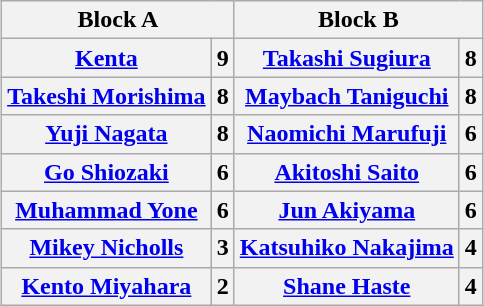<table class="wikitable" style="margin: 1em auto 1em auto;text-align:center">
<tr>
<th colspan="2">Block A</th>
<th colspan="2">Block B</th>
</tr>
<tr>
<th><a href='#'>Kenta</a></th>
<th>9</th>
<th><a href='#'>Takashi Sugiura</a></th>
<th>8</th>
</tr>
<tr>
<th><a href='#'>Takeshi Morishima</a> </th>
<th>8</th>
<th><a href='#'>Maybach Taniguchi</a></th>
<th>8</th>
</tr>
<tr>
<th><a href='#'>Yuji Nagata</a></th>
<th>8</th>
<th><a href='#'>Naomichi Marufuji</a></th>
<th>6</th>
</tr>
<tr>
<th><a href='#'>Go Shiozaki</a></th>
<th>6</th>
<th><a href='#'>Akitoshi Saito</a></th>
<th>6</th>
</tr>
<tr>
<th><a href='#'>Muhammad Yone</a></th>
<th>6</th>
<th><a href='#'>Jun Akiyama</a></th>
<th>6</th>
</tr>
<tr>
<th><a href='#'>Mikey Nicholls</a></th>
<th>3</th>
<th><a href='#'>Katsuhiko Nakajima</a></th>
<th>4</th>
</tr>
<tr>
<th><a href='#'>Kento Miyahara</a></th>
<th>2</th>
<th><a href='#'>Shane Haste</a></th>
<th>4</th>
</tr>
</table>
